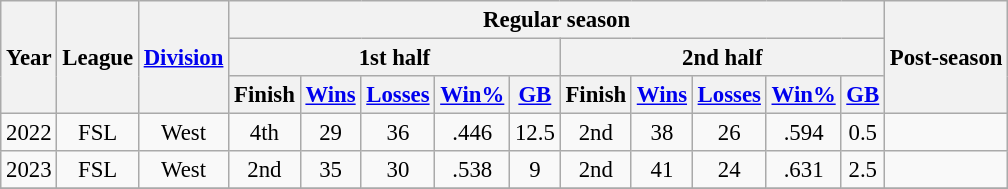<table class="wikitable" style="text-align:center; font-size:95%">
<tr>
<th rowspan=3>Year</th>
<th rowspan=3>League</th>
<th rowspan=3><a href='#'>Division</a></th>
<th colspan=10>Regular season</th>
<th rowspan=3>Post-season</th>
</tr>
<tr>
<th colspan=5>1st half</th>
<th colspan=5>2nd half</th>
</tr>
<tr>
<th>Finish</th>
<th><a href='#'>Wins</a></th>
<th><a href='#'>Losses</a></th>
<th><a href='#'>Win%</a></th>
<th><a href='#'>GB</a></th>
<th>Finish</th>
<th><a href='#'>Wins</a></th>
<th><a href='#'>Losses</a></th>
<th><a href='#'>Win%</a></th>
<th><a href='#'>GB</a></th>
</tr>
<tr>
<td>2022</td>
<td>FSL</td>
<td>West</td>
<td>4th</td>
<td>29</td>
<td>36</td>
<td>.446</td>
<td>12.5</td>
<td>2nd</td>
<td>38</td>
<td>26</td>
<td>.594</td>
<td>0.5</td>
<td></td>
</tr>
<tr>
<td>2023</td>
<td>FSL</td>
<td>West</td>
<td>2nd</td>
<td>35</td>
<td>30</td>
<td>.538</td>
<td>9</td>
<td>2nd</td>
<td>41</td>
<td>24</td>
<td>.631</td>
<td>2.5</td>
<td></td>
</tr>
<tr>
</tr>
</table>
